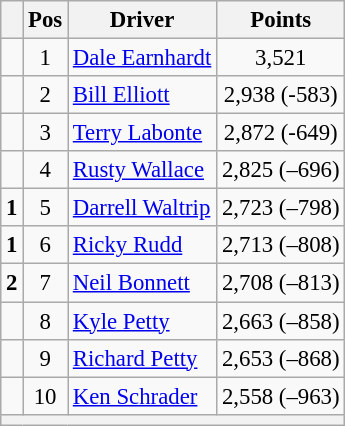<table class="wikitable" style="font-size: 95%;">
<tr>
<th></th>
<th>Pos</th>
<th>Driver</th>
<th>Points</th>
</tr>
<tr>
<td align="left"></td>
<td style="text-align:center;">1</td>
<td><a href='#'>Dale Earnhardt</a></td>
<td style="text-align:center;">3,521</td>
</tr>
<tr>
<td align="left"></td>
<td style="text-align:center;">2</td>
<td><a href='#'>Bill Elliott</a></td>
<td style="text-align:center;">2,938 (-583)</td>
</tr>
<tr>
<td align="left"></td>
<td style="text-align:center;">3</td>
<td><a href='#'>Terry Labonte</a></td>
<td style="text-align:center;">2,872 (-649)</td>
</tr>
<tr>
<td align="left"></td>
<td style="text-align:center;">4</td>
<td><a href='#'>Rusty Wallace</a></td>
<td style="text-align:center;">2,825 (–696)</td>
</tr>
<tr>
<td align="left">  <strong>1</strong></td>
<td style="text-align:center;">5</td>
<td><a href='#'>Darrell Waltrip</a></td>
<td style="text-align:center;">2,723 (–798)</td>
</tr>
<tr>
<td align="left">  <strong>1</strong></td>
<td style="text-align:center;">6</td>
<td><a href='#'>Ricky Rudd</a></td>
<td style="text-align:center;">2,713 (–808)</td>
</tr>
<tr>
<td align="left">  <strong>2</strong></td>
<td style="text-align:center;">7</td>
<td><a href='#'>Neil Bonnett</a></td>
<td style="text-align:center;">2,708 (–813)</td>
</tr>
<tr>
<td align="left"></td>
<td style="text-align:center;">8</td>
<td><a href='#'>Kyle Petty</a></td>
<td style="text-align:center;">2,663 (–858)</td>
</tr>
<tr>
<td align="left"></td>
<td style="text-align:center;">9</td>
<td><a href='#'>Richard Petty</a></td>
<td style="text-align:center;">2,653 (–868)</td>
</tr>
<tr>
<td align="left"></td>
<td style="text-align:center;">10</td>
<td><a href='#'>Ken Schrader</a></td>
<td style="text-align:center;">2,558 (–963)</td>
</tr>
<tr class="sortbottom">
<th colspan="9"></th>
</tr>
</table>
